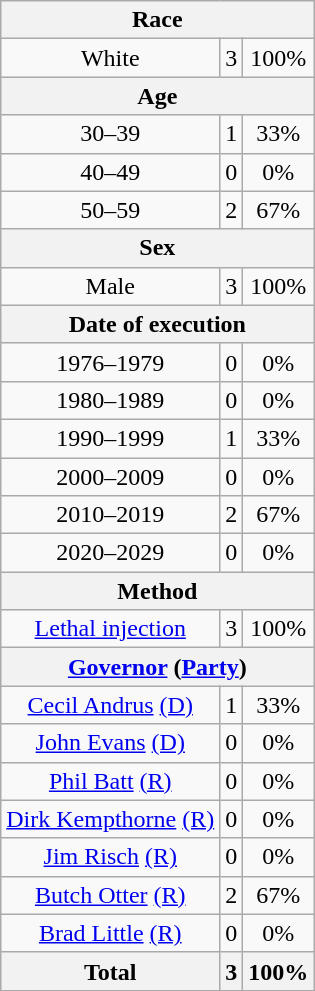<table class="wikitable" style="text-align:center;">
<tr>
<th colspan="3">Race</th>
</tr>
<tr>
<td>White</td>
<td>3</td>
<td>100%</td>
</tr>
<tr>
<th colspan="3">Age</th>
</tr>
<tr>
<td>30–39</td>
<td>1</td>
<td>33%</td>
</tr>
<tr>
<td>40–49</td>
<td>0</td>
<td>0%</td>
</tr>
<tr>
<td>50–59</td>
<td>2</td>
<td>67%</td>
</tr>
<tr>
<th colspan="3">Sex</th>
</tr>
<tr>
<td>Male</td>
<td>3</td>
<td>100%</td>
</tr>
<tr>
<th colspan="3">Date of execution</th>
</tr>
<tr>
<td>1976–1979</td>
<td>0</td>
<td>0%</td>
</tr>
<tr>
<td>1980–1989</td>
<td>0</td>
<td>0%</td>
</tr>
<tr>
<td>1990–1999</td>
<td>1</td>
<td>33%</td>
</tr>
<tr>
<td>2000–2009</td>
<td>0</td>
<td>0%</td>
</tr>
<tr>
<td>2010–2019</td>
<td>2</td>
<td>67%</td>
</tr>
<tr>
<td>2020–2029</td>
<td>0</td>
<td>0%</td>
</tr>
<tr>
<th colspan="3">Method</th>
</tr>
<tr>
<td><a href='#'>Lethal injection</a></td>
<td>3</td>
<td>100%</td>
</tr>
<tr>
<th colspan="3"><a href='#'>Governor</a> (<a href='#'>Party</a>)</th>
</tr>
<tr>
<td><a href='#'>Cecil Andrus</a> <a href='#'>(D)</a></td>
<td>1</td>
<td>33%</td>
</tr>
<tr>
<td><a href='#'>John Evans</a> <a href='#'>(D)</a></td>
<td>0</td>
<td>0%</td>
</tr>
<tr>
<td><a href='#'>Phil Batt</a> <a href='#'>(R)</a></td>
<td>0</td>
<td>0%</td>
</tr>
<tr>
<td><a href='#'>Dirk Kempthorne</a> <a href='#'>(R)</a></td>
<td>0</td>
<td>0%</td>
</tr>
<tr>
<td><a href='#'>Jim Risch</a> <a href='#'>(R)</a></td>
<td>0</td>
<td>0%</td>
</tr>
<tr>
<td><a href='#'>Butch Otter</a> <a href='#'>(R)</a></td>
<td>2</td>
<td>67%</td>
</tr>
<tr>
<td><a href='#'>Brad Little</a> <a href='#'>(R)</a></td>
<td>0</td>
<td>0%</td>
</tr>
<tr>
<th>Total</th>
<th>3</th>
<th>100%</th>
</tr>
</table>
